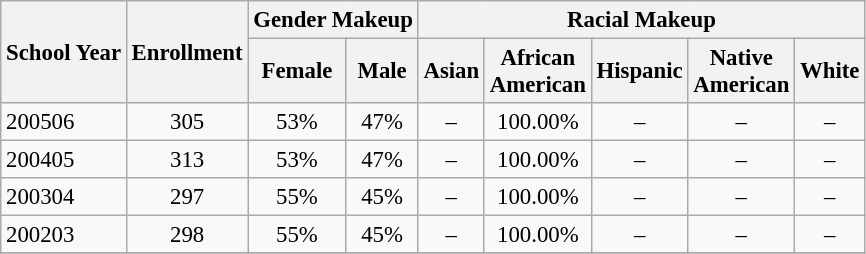<table class="wikitable" style="font-size: 95%;">
<tr>
<th rowspan="2">School Year</th>
<th rowspan="2">Enrollment</th>
<th colspan="2">Gender Makeup</th>
<th colspan="5">Racial Makeup</th>
</tr>
<tr>
<th>Female</th>
<th>Male</th>
<th>Asian</th>
<th>African <br>American</th>
<th>Hispanic</th>
<th>Native <br>American</th>
<th>White</th>
</tr>
<tr>
<td align="left">200506</td>
<td align="center">305</td>
<td align="center">53%</td>
<td align="center">47%</td>
<td align="center">–</td>
<td align="center">100.00%</td>
<td align="center">–</td>
<td align="center">–</td>
<td align="center">–</td>
</tr>
<tr>
<td align="left">200405</td>
<td align="center">313</td>
<td align="center">53%</td>
<td align="center">47%</td>
<td align="center">–</td>
<td align="center">100.00%</td>
<td align="center">–</td>
<td align="center">–</td>
<td align="center">–</td>
</tr>
<tr>
<td align="left">200304</td>
<td align="center">297</td>
<td align="center">55%</td>
<td align="center">45%</td>
<td align="center">–</td>
<td align="center">100.00%</td>
<td align="center">–</td>
<td align="center">–</td>
<td align="center">–</td>
</tr>
<tr>
<td align="left">200203</td>
<td align="center">298</td>
<td align="center">55%</td>
<td align="center">45%</td>
<td align="center">–</td>
<td align="center">100.00%</td>
<td align="center">–</td>
<td align="center">–</td>
<td align="center">–</td>
</tr>
<tr>
</tr>
</table>
